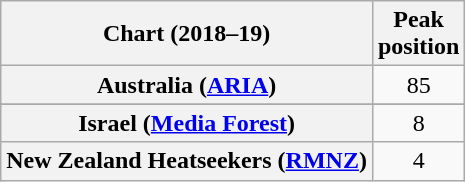<table class="wikitable sortable plainrowheaders" style="text-align:center;">
<tr>
<th>Chart (2018–19)</th>
<th>Peak<br>position</th>
</tr>
<tr>
<th scope="row">Australia (<a href='#'>ARIA</a>)</th>
<td>85</td>
</tr>
<tr>
</tr>
<tr>
</tr>
<tr>
</tr>
<tr>
<th scope="row">Israel (<a href='#'>Media Forest</a>)</th>
<td>8</td>
</tr>
<tr>
<th scope="row">New Zealand Heatseekers (<a href='#'>RMNZ</a>)</th>
<td>4</td>
</tr>
</table>
